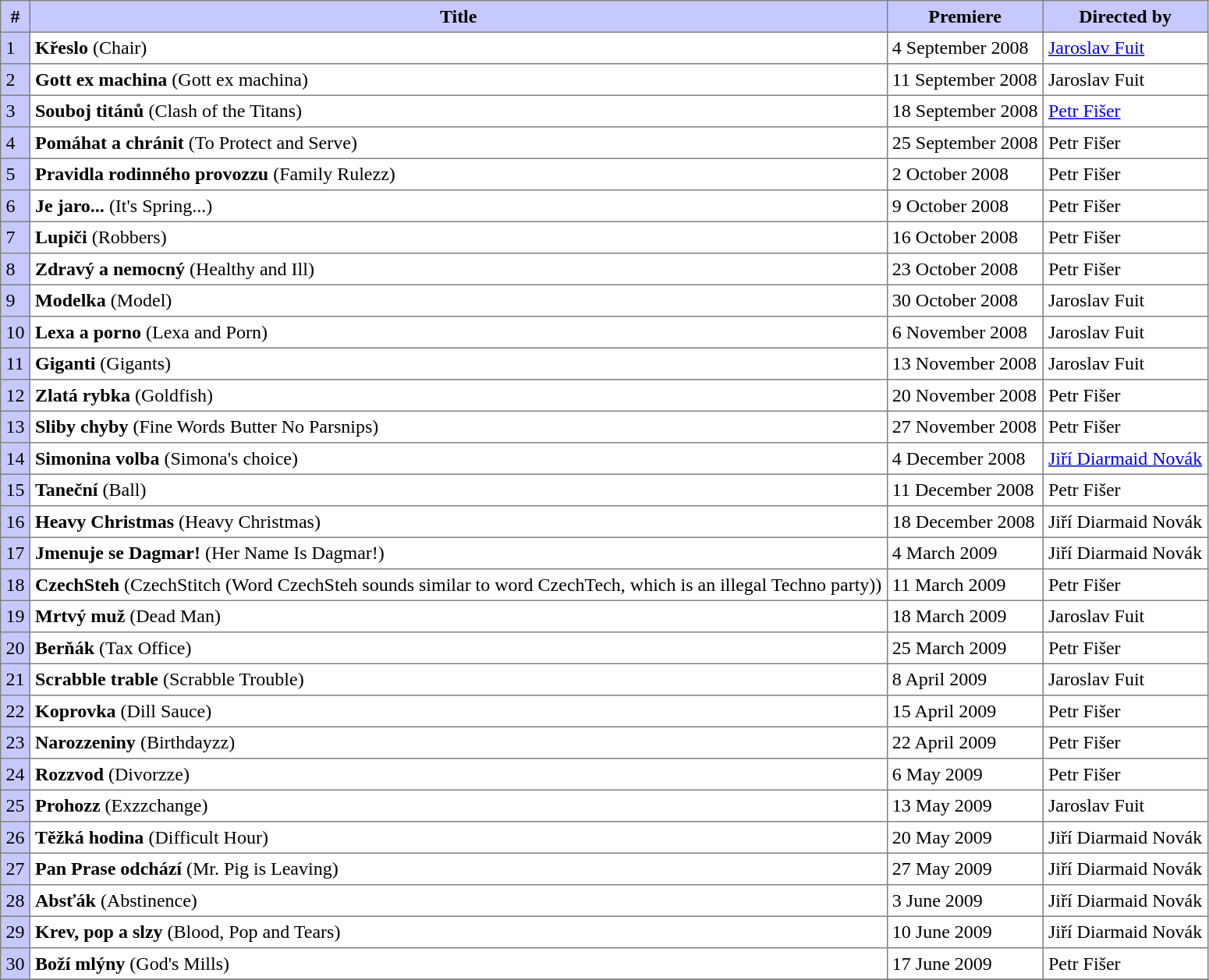<table border="1" cellpadding="4" cellspacing="1" style="border-collapse: collapse">
<tr style="background:#C6C9FF">
<th>#</th>
<th>Title</th>
<th>Premiere</th>
<th>Directed by</th>
</tr>
<tr>
<td style="background:#C6C9FF">1</td>
<td><strong>Křeslo</strong> (Chair)</td>
<td>4 September 2008</td>
<td><a href='#'>Jaroslav Fuit</a></td>
</tr>
<tr>
<td style="background:#C6C9FF">2</td>
<td><strong>Gott ex machina</strong> (Gott ex machina)</td>
<td>11 September 2008</td>
<td>Jaroslav Fuit</td>
</tr>
<tr>
<td style="background:#C6C9FF">3</td>
<td><strong>Souboj titánů</strong> (Clash of the Titans)</td>
<td>18 September 2008</td>
<td><a href='#'>Petr Fišer</a></td>
</tr>
<tr>
<td style="background:#C6C9FF">4</td>
<td><strong>Pomáhat a chránit</strong> (To Protect and Serve)</td>
<td>25 September 2008</td>
<td>Petr Fišer</td>
</tr>
<tr>
<td style="background:#C6C9FF">5</td>
<td><strong>Pravidla rodinného provozzu</strong> (Family Rulezz)</td>
<td>2 October 2008</td>
<td>Petr Fišer</td>
</tr>
<tr>
<td style="background:#C6C9FF">6</td>
<td><strong>Je jaro...</strong> (It's Spring...)</td>
<td>9 October 2008</td>
<td>Petr Fišer</td>
</tr>
<tr>
<td style="background:#C6C9FF">7</td>
<td><strong>Lupiči</strong> (Robbers)</td>
<td>16 October 2008</td>
<td>Petr Fišer</td>
</tr>
<tr>
<td style="background:#C6C9FF">8</td>
<td><strong>Zdravý a nemocný</strong> (Healthy and Ill)</td>
<td>23 October 2008</td>
<td>Petr Fišer</td>
</tr>
<tr>
<td style="background:#C6C9FF">9</td>
<td><strong>Modelka</strong> (Model)</td>
<td>30 October 2008</td>
<td>Jaroslav Fuit</td>
</tr>
<tr>
<td style="background:#C6C9FF">10</td>
<td><strong>Lexa a porno</strong> (Lexa and Porn)</td>
<td>6 November 2008</td>
<td>Jaroslav Fuit</td>
</tr>
<tr>
<td style="background:#C6C9FF">11</td>
<td><strong>Giganti</strong> (Gigants)</td>
<td>13 November 2008</td>
<td>Jaroslav Fuit</td>
</tr>
<tr>
<td style="background:#C6C9FF">12</td>
<td><strong>Zlatá rybka</strong> (Goldfish)</td>
<td>20 November 2008</td>
<td>Petr Fišer</td>
</tr>
<tr>
<td style="background:#C6C9FF">13</td>
<td><strong>Sliby chyby</strong> (Fine Words Butter No Parsnips)</td>
<td>27 November 2008</td>
<td>Petr Fišer</td>
</tr>
<tr>
<td style="background:#C6C9FF">14</td>
<td><strong>Simonina volba</strong> (Simona's choice)</td>
<td>4 December 2008</td>
<td><a href='#'>Jiří Diarmaid Novák</a></td>
</tr>
<tr>
<td style="background:#C6C9FF">15</td>
<td><strong>Taneční</strong> (Ball)</td>
<td>11 December 2008</td>
<td>Petr Fišer</td>
</tr>
<tr>
<td style="background:#C6C9FF">16</td>
<td><strong>Heavy Christmas</strong> (Heavy Christmas)</td>
<td>18 December 2008</td>
<td>Jiří Diarmaid Novák</td>
</tr>
<tr>
<td style="background:#C6C9FF">17</td>
<td><strong>Jmenuje se Dagmar!</strong> (Her Name Is Dagmar!)</td>
<td>4 March 2009</td>
<td>Jiří Diarmaid Novák</td>
</tr>
<tr>
<td style="background:#C6C9FF">18</td>
<td><strong>CzechSteh</strong> (CzechStitch (Word CzechSteh sounds similar to word CzechTech, which is an illegal Techno party))</td>
<td>11 March 2009</td>
<td>Petr Fišer</td>
</tr>
<tr>
<td style="background:#C6C9FF">19</td>
<td><strong>Mrtvý muž</strong> (Dead Man)</td>
<td>18 March 2009</td>
<td>Jaroslav Fuit</td>
</tr>
<tr>
<td style="background:#C6C9FF">20</td>
<td><strong>Berňák</strong> (Tax Office)</td>
<td>25 March 2009</td>
<td>Petr Fišer</td>
</tr>
<tr>
<td style="background:#C6C9FF">21</td>
<td><strong>Scrabble trable</strong> (Scrabble Trouble)</td>
<td>8 April 2009</td>
<td>Jaroslav Fuit</td>
</tr>
<tr>
<td style="background:#C6C9FF">22</td>
<td><strong>Koprovka</strong> (Dill Sauce)</td>
<td>15 April 2009</td>
<td>Petr Fišer</td>
</tr>
<tr>
<td style="background:#C6C9FF">23</td>
<td><strong>Narozzeniny</strong> (Birthdayzz)</td>
<td>22 April 2009</td>
<td>Petr Fišer</td>
</tr>
<tr>
<td style="background:#C6C9FF">24</td>
<td><strong>Rozzvod</strong> (Divorzze)</td>
<td>6 May 2009</td>
<td>Petr Fišer</td>
</tr>
<tr>
<td style="background:#C6C9FF">25</td>
<td><strong>Prohozz</strong> (Exzzchange)</td>
<td>13 May 2009</td>
<td>Jaroslav Fuit</td>
</tr>
<tr>
<td style="background:#C6C9FF">26</td>
<td><strong>Těžká hodina</strong> (Difficult Hour)</td>
<td>20 May  2009</td>
<td>Jiří Diarmaid Novák</td>
</tr>
<tr>
<td style="background:#C6C9FF">27</td>
<td><strong>Pan Prase odchází</strong> (Mr. Pig is Leaving)</td>
<td>27 May  2009</td>
<td>Jiří Diarmaid Novák</td>
</tr>
<tr>
<td style="background:#C6C9FF">28</td>
<td><strong>Absťák</strong> (Abstinence)</td>
<td>3 June 2009</td>
<td>Jiří Diarmaid Novák</td>
</tr>
<tr>
<td style="background:#C6C9FF">29</td>
<td><strong>Krev, pop a slzy</strong> (Blood, Pop and Tears)</td>
<td>10 June 2009</td>
<td>Jiří Diarmaid Novák</td>
</tr>
<tr>
<td style="background:#C6C9FF">30</td>
<td><strong> Boží mlýny</strong> (God's Mills)</td>
<td>17 June 2009</td>
<td>Petr Fišer</td>
</tr>
<tr>
</tr>
</table>
